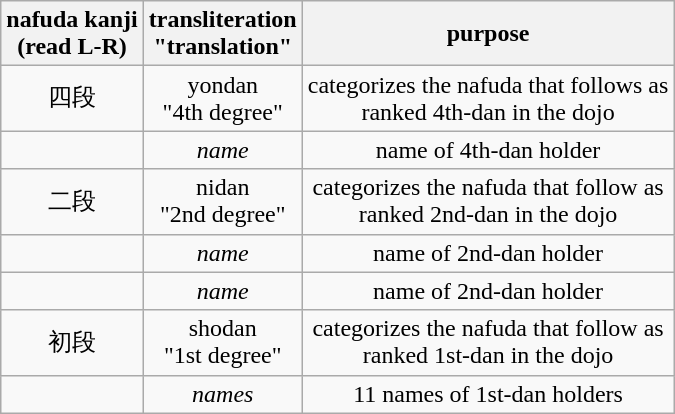<table class="wikitable" style="text-align:center;">
<tr>
<th>nafuda kanji<br>(read L-R)</th>
<th>transliteration<br>"translation"</th>
<th>purpose</th>
</tr>
<tr>
<td style=white-space:nowrap>四段</td>
<td style=white-space:nowrap>yondan<br>"4th degree"</td>
<td>categorizes the nafuda that follows as<br>ranked 4th-dan in the dojo</td>
</tr>
<tr>
<td> </td>
<td><em>name</em></td>
<td>name of 4th-dan holder</td>
</tr>
<tr>
<td>二段</td>
<td>nidan<br>"2nd degree"</td>
<td>categorizes the nafuda that follow as<br>ranked 2nd-dan in the dojo</td>
</tr>
<tr>
<td> </td>
<td><em>name</em></td>
<td>name of 2nd-dan holder</td>
</tr>
<tr>
<td> </td>
<td><em>name</em></td>
<td>name of 2nd-dan holder</td>
</tr>
<tr>
<td>初段</td>
<td>shodan<br>"1st degree"</td>
<td>categorizes the nafuda that follow as<br>ranked 1st-dan in the dojo</td>
</tr>
<tr>
<td> </td>
<td><em>names</em></td>
<td>11 names of 1st-dan holders</td>
</tr>
</table>
